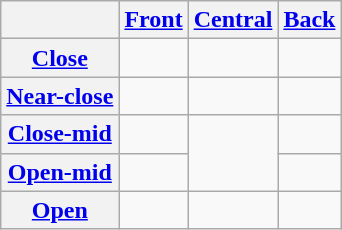<table class="wikitable" style="text-align:center;">
<tr>
<th></th>
<th><a href='#'>Front</a></th>
<th><a href='#'>Central</a></th>
<th><a href='#'>Back</a></th>
</tr>
<tr>
<th><a href='#'>Close</a></th>
<td></td>
<td></td>
<td></td>
</tr>
<tr>
<th><a href='#'>Near-close</a></th>
<td></td>
<td></td>
<td></td>
</tr>
<tr>
<th><a href='#'>Close-mid</a></th>
<td></td>
<td rowspan="2"></td>
<td></td>
</tr>
<tr>
<th><a href='#'>Open-mid</a></th>
<td></td>
<td></td>
</tr>
<tr>
<th><a href='#'>Open</a></th>
<td></td>
<td></td>
<td></td>
</tr>
</table>
